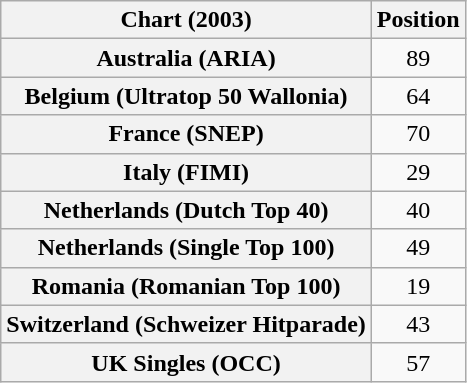<table class="wikitable sortable plainrowheaders" style="text-align:center">
<tr>
<th scope="col">Chart (2003)</th>
<th scope="col">Position</th>
</tr>
<tr>
<th scope="row">Australia (ARIA)</th>
<td>89</td>
</tr>
<tr>
<th scope="row">Belgium (Ultratop 50 Wallonia)</th>
<td>64</td>
</tr>
<tr>
<th scope="row">France (SNEP)</th>
<td>70</td>
</tr>
<tr>
<th scope="row">Italy (FIMI)</th>
<td>29</td>
</tr>
<tr>
<th scope="row">Netherlands (Dutch Top 40)</th>
<td>40</td>
</tr>
<tr>
<th scope="row">Netherlands (Single Top 100)</th>
<td>49</td>
</tr>
<tr>
<th scope="row">Romania (Romanian Top 100)</th>
<td>19</td>
</tr>
<tr>
<th scope="row">Switzerland (Schweizer Hitparade)</th>
<td>43</td>
</tr>
<tr>
<th scope="row">UK Singles (OCC)</th>
<td>57</td>
</tr>
</table>
